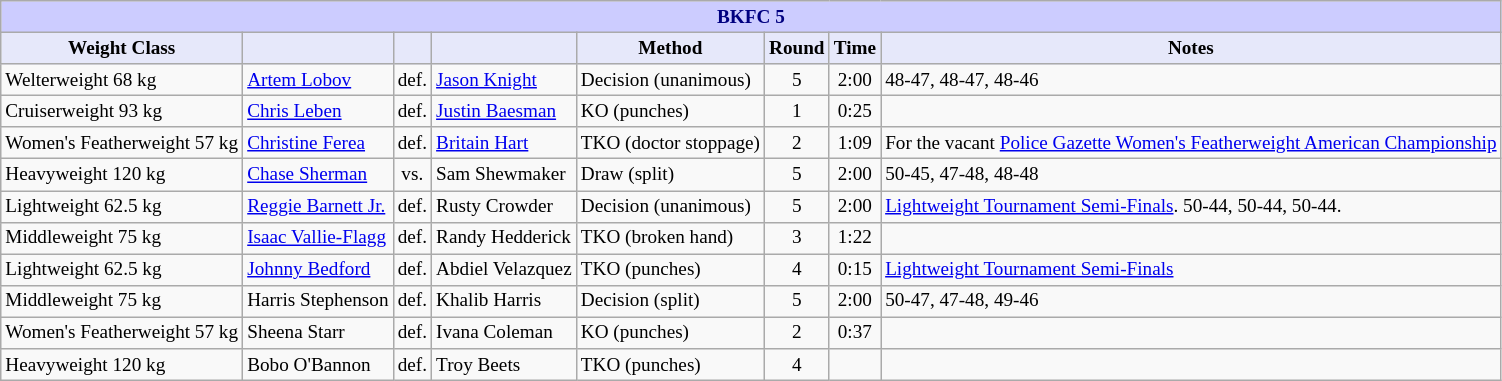<table class="wikitable" style="font-size: 80%;">
<tr>
<th colspan="8" style="background-color: #ccf; color: #000080; text-align: center;"><strong>BKFC 5</strong></th>
</tr>
<tr>
<th colspan="1" style="background-color: #E6E8FA; color: #000000; text-align: center;">Weight Class</th>
<th colspan="1" style="background-color: #E6E8FA; color: #000000; text-align: center;"></th>
<th colspan="1" style="background-color: #E6E8FA; color: #000000; text-align: center;"></th>
<th colspan="1" style="background-color: #E6E8FA; color: #000000; text-align: center;"></th>
<th colspan="1" style="background-color: #E6E8FA; color: #000000; text-align: center;">Method</th>
<th colspan="1" style="background-color: #E6E8FA; color: #000000; text-align: center;">Round</th>
<th colspan="1" style="background-color: #E6E8FA; color: #000000; text-align: center;">Time</th>
<th colspan="1" style="background-color: #E6E8FA; color: #000000; text-align: center;">Notes</th>
</tr>
<tr>
<td>Welterweight 68 kg</td>
<td> <a href='#'>Artem Lobov</a></td>
<td align=center>def.</td>
<td> <a href='#'>Jason Knight</a></td>
<td>Decision (unanimous)</td>
<td align=center>5</td>
<td align=center>2:00</td>
<td>48-47, 48-47, 48-46</td>
</tr>
<tr>
<td>Cruiserweight 93 kg</td>
<td> <a href='#'>Chris Leben</a></td>
<td align=center>def.</td>
<td> <a href='#'>Justin Baesman</a></td>
<td>KO (punches)</td>
<td align=center>1</td>
<td align=center>0:25</td>
<td></td>
</tr>
<tr>
<td>Women's Featherweight 57 kg</td>
<td> <a href='#'>Christine Ferea</a></td>
<td align=center>def.</td>
<td> <a href='#'>Britain Hart</a></td>
<td>TKO (doctor stoppage)</td>
<td align=center>2</td>
<td align=center>1:09</td>
<td>For the vacant <a href='#'>Police Gazette Women's Featherweight American Championship</a></td>
</tr>
<tr>
<td>Heavyweight 120 kg</td>
<td> <a href='#'>Chase Sherman</a></td>
<td align=center>vs.</td>
<td> Sam Shewmaker</td>
<td>Draw (split)</td>
<td align=center>5</td>
<td align=center>2:00</td>
<td>50-45, 47-48, 48-48</td>
</tr>
<tr>
<td>Lightweight 62.5 kg</td>
<td> <a href='#'>Reggie Barnett Jr.</a></td>
<td align=center>def.</td>
<td> Rusty Crowder</td>
<td>Decision (unanimous)</td>
<td align=center>5</td>
<td align=center>2:00</td>
<td><a href='#'>Lightweight Tournament Semi-Finals</a>. 50-44, 50-44, 50-44.</td>
</tr>
<tr>
<td>Middleweight 75 kg</td>
<td> <a href='#'>Isaac Vallie-Flagg</a></td>
<td align=center>def.</td>
<td> Randy Hedderick</td>
<td>TKO (broken hand)</td>
<td align=center>3</td>
<td align=center>1:22</td>
<td></td>
</tr>
<tr>
<td>Lightweight 62.5 kg</td>
<td> <a href='#'>Johnny Bedford</a></td>
<td align=center>def.</td>
<td> Abdiel Velazquez</td>
<td>TKO (punches)</td>
<td align=center>4</td>
<td align=center>0:15</td>
<td><a href='#'>Lightweight Tournament Semi-Finals</a></td>
</tr>
<tr>
<td>Middleweight 75 kg</td>
<td> Harris Stephenson</td>
<td align=center>def.</td>
<td> Khalib Harris</td>
<td>Decision (split)</td>
<td align=center>5</td>
<td align=center>2:00</td>
<td>50-47, 47-48, 49-46</td>
</tr>
<tr>
<td>Women's Featherweight 57 kg</td>
<td> Sheena Starr</td>
<td align=center>def.</td>
<td> Ivana Coleman</td>
<td>KO (punches)</td>
<td align=center>2</td>
<td align=center>0:37</td>
<td></td>
</tr>
<tr>
<td>Heavyweight 120 kg</td>
<td> Bobo O'Bannon</td>
<td align=center>def.</td>
<td> Troy Beets</td>
<td>TKO (punches)</td>
<td align=center>4</td>
<td align=center></td>
<td></td>
</tr>
</table>
